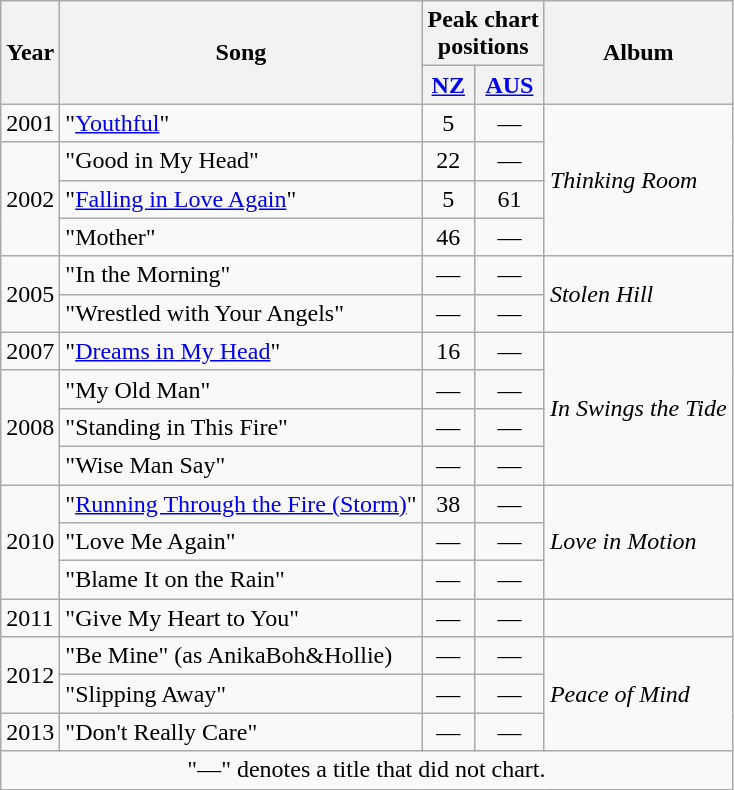<table class="wikitable">
<tr>
<th rowspan="2" align="center">Year</th>
<th rowspan="2">Song</th>
<th colspan="2">Peak chart<br>positions</th>
<th rowspan="2">Album</th>
</tr>
<tr>
<th><a href='#'>NZ</a><br></th>
<th><a href='#'>AUS</a><br></th>
</tr>
<tr>
<td>2001</td>
<td>"<a href='#'>Youthful</a>"</td>
<td align="center">5</td>
<td align="center">—</td>
<td rowspan="4"><em>Thinking Room</em></td>
</tr>
<tr>
<td rowspan="3">2002</td>
<td>"Good in My Head"</td>
<td align="center">22</td>
<td align="center">—</td>
</tr>
<tr>
<td>"<a href='#'>Falling in Love Again</a>"</td>
<td align="center">5</td>
<td align="center">61</td>
</tr>
<tr>
<td>"Mother"</td>
<td align="center">46</td>
<td align="center">—</td>
</tr>
<tr>
<td rowspan="2">2005</td>
<td>"In the Morning"</td>
<td align="center">—</td>
<td align="center">—</td>
<td rowspan="2"><em>Stolen Hill</em></td>
</tr>
<tr>
<td>"Wrestled with Your Angels"</td>
<td align="center">—</td>
<td align="center">—</td>
</tr>
<tr>
<td>2007</td>
<td>"<a href='#'>Dreams in My Head</a>"</td>
<td align="center">16</td>
<td align="center">—</td>
<td rowspan="4"><em>In Swings the Tide</em></td>
</tr>
<tr>
<td rowspan="3">2008</td>
<td>"My Old Man"</td>
<td align="center">—</td>
<td align="center">—</td>
</tr>
<tr>
<td>"Standing in This Fire"</td>
<td align="center">—</td>
<td align="center">—</td>
</tr>
<tr>
<td>"Wise Man Say"</td>
<td align="center">—</td>
<td align="center">—</td>
</tr>
<tr>
<td rowspan="3">2010</td>
<td>"<a href='#'>Running Through the Fire (Storm)</a>"</td>
<td align="center">38</td>
<td align="center">—</td>
<td rowspan="3"><em>Love in Motion</em></td>
</tr>
<tr>
<td>"Love Me Again"</td>
<td align="center">—</td>
<td align="center">—</td>
</tr>
<tr>
<td>"Blame It on the Rain"</td>
<td align="center">—</td>
<td align="center">—</td>
</tr>
<tr>
<td>2011</td>
<td>"Give My Heart to You"</td>
<td align="center">—</td>
<td align="center">—</td>
<td></td>
</tr>
<tr>
<td rowspan="2">2012</td>
<td>"Be Mine" (as AnikaBoh&Hollie)</td>
<td align="center">—</td>
<td align="center">—</td>
<td rowspan="3"><em>Peace of Mind</em></td>
</tr>
<tr>
<td>"Slipping Away"</td>
<td align="center">—</td>
<td align="center">—</td>
</tr>
<tr>
<td>2013</td>
<td>"Don't Really Care"</td>
<td align="center">—</td>
<td align="center">—</td>
</tr>
<tr>
<td colspan="5" align="center">"—" denotes a title that did not chart.</td>
</tr>
</table>
